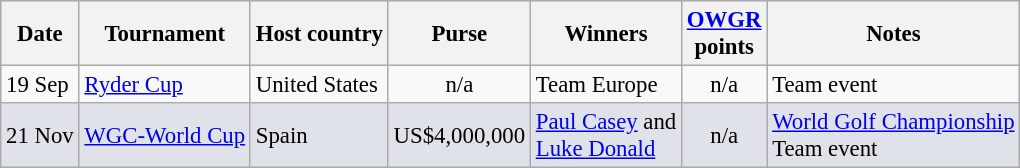<table class="wikitable" style="font-size:95%">
<tr>
<th>Date</th>
<th>Tournament</th>
<th>Host country</th>
<th>Purse</th>
<th>Winners</th>
<th><a href='#'>OWGR</a><br>points</th>
<th>Notes</th>
</tr>
<tr>
<td>19 Sep</td>
<td><a href='#'>Ryder Cup</a></td>
<td>United States</td>
<td align=center>n/a</td>
<td> Team Europe</td>
<td align=center>n/a</td>
<td>Team event</td>
</tr>
<tr style="background:#dfe2e9;">
<td>21 Nov</td>
<td><a href='#'>WGC-World Cup</a></td>
<td>Spain</td>
<td align=right>US$4,000,000</td>
<td> <a href='#'>Paul Casey</a> and<br> <a href='#'>Luke Donald</a></td>
<td align=center>n/a</td>
<td><a href='#'>World Golf Championship</a><br>Team event</td>
</tr>
</table>
